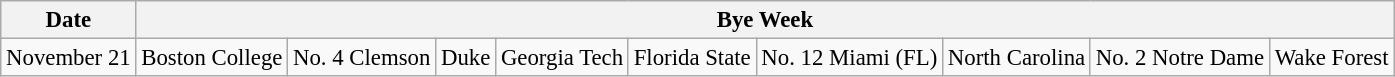<table class="wikitable" style="font-size:95%;">
<tr>
<th>Date</th>
<th colspan="10">Bye Week</th>
</tr>
<tr>
<td>November 21</td>
<td>Boston College</td>
<td>No. 4 Clemson</td>
<td>Duke</td>
<td>Georgia Tech</td>
<td>Florida State</td>
<td>No. 12 Miami (FL)</td>
<td>North Carolina</td>
<td>No. 2 Notre Dame</td>
<td>Wake Forest</td>
</tr>
</table>
